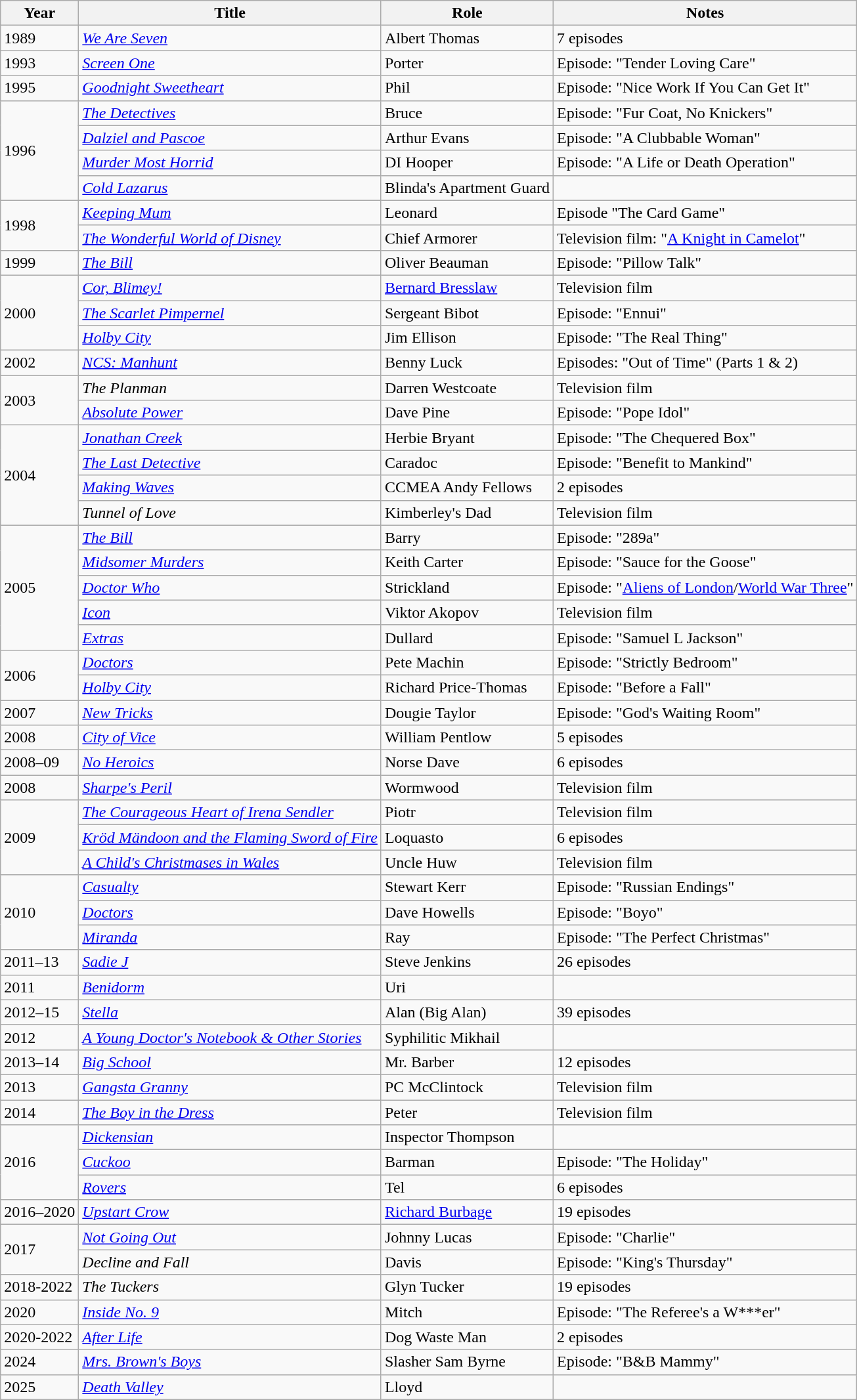<table class="wikitable">
<tr>
<th>Year</th>
<th>Title</th>
<th>Role</th>
<th>Notes</th>
</tr>
<tr>
<td>1989</td>
<td><em><a href='#'>We Are Seven</a></em></td>
<td>Albert Thomas</td>
<td>7 episodes</td>
</tr>
<tr>
<td>1993</td>
<td><em><a href='#'>Screen One</a></em></td>
<td>Porter</td>
<td>Episode: "Tender Loving Care"</td>
</tr>
<tr>
<td>1995</td>
<td><em><a href='#'>Goodnight Sweetheart</a></em></td>
<td>Phil</td>
<td>Episode: "Nice Work If You Can Get It"</td>
</tr>
<tr>
<td rowspan=4>1996</td>
<td><em><a href='#'>The Detectives</a></em></td>
<td>Bruce</td>
<td>Episode: "Fur Coat, No Knickers"</td>
</tr>
<tr>
<td><em><a href='#'>Dalziel and Pascoe</a></em></td>
<td>Arthur Evans</td>
<td>Episode: "A Clubbable Woman"</td>
</tr>
<tr>
<td><em><a href='#'>Murder Most Horrid</a></em></td>
<td>DI Hooper</td>
<td>Episode: "A Life or Death Operation"</td>
</tr>
<tr>
<td><em><a href='#'>Cold Lazarus</a></em></td>
<td>Blinda's Apartment Guard</td>
<td></td>
</tr>
<tr>
<td rowspan=2>1998</td>
<td><em><a href='#'>Keeping Mum</a></em></td>
<td>Leonard</td>
<td>Episode "The Card Game"</td>
</tr>
<tr>
<td><em><a href='#'>The Wonderful World of Disney</a></em></td>
<td>Chief Armorer</td>
<td>Television film: "<a href='#'>A Knight in Camelot</a>"</td>
</tr>
<tr>
<td>1999</td>
<td><em><a href='#'>The Bill</a></em></td>
<td>Oliver Beauman</td>
<td>Episode: "Pillow Talk"</td>
</tr>
<tr>
<td rowspan=3>2000</td>
<td><em><a href='#'>Cor, Blimey!</a></em></td>
<td><a href='#'>Bernard Bresslaw</a></td>
<td>Television film</td>
</tr>
<tr>
<td><em><a href='#'>The Scarlet Pimpernel</a></em></td>
<td>Sergeant Bibot</td>
<td>Episode: "Ennui"</td>
</tr>
<tr>
<td><em><a href='#'>Holby City</a></em></td>
<td>Jim Ellison</td>
<td>Episode: "The Real Thing"</td>
</tr>
<tr>
<td>2002</td>
<td><em><a href='#'>NCS: Manhunt</a></em></td>
<td>Benny Luck</td>
<td>Episodes: "Out of Time" (Parts 1 & 2)</td>
</tr>
<tr>
<td rowspan=2>2003</td>
<td><em>The Planman</em></td>
<td>Darren Westcoate</td>
<td>Television film</td>
</tr>
<tr>
<td><em><a href='#'>Absolute Power</a></em></td>
<td>Dave Pine</td>
<td>Episode: "Pope Idol"</td>
</tr>
<tr>
<td rowspan=4>2004</td>
<td><em><a href='#'>Jonathan Creek</a></em></td>
<td>Herbie Bryant</td>
<td>Episode: "The Chequered Box"</td>
</tr>
<tr>
<td><em><a href='#'>The Last Detective</a></em></td>
<td>Caradoc</td>
<td>Episode: "Benefit to Mankind"</td>
</tr>
<tr>
<td><em><a href='#'>Making Waves</a></em></td>
<td>CCMEA Andy Fellows</td>
<td>2 episodes</td>
</tr>
<tr>
<td><em>Tunnel of Love</em></td>
<td>Kimberley's Dad</td>
<td>Television film</td>
</tr>
<tr>
<td rowspan=5>2005</td>
<td><em><a href='#'>The Bill</a></em></td>
<td>Barry</td>
<td>Episode: "289a"</td>
</tr>
<tr>
<td><em><a href='#'>Midsomer Murders</a></em></td>
<td>Keith Carter</td>
<td>Episode: "Sauce for the Goose"</td>
</tr>
<tr>
<td><em><a href='#'>Doctor Who</a></em></td>
<td>Strickland</td>
<td>Episode: "<a href='#'>Aliens of London</a>/<a href='#'>World War Three</a>"</td>
</tr>
<tr>
<td><em><a href='#'>Icon</a></em></td>
<td>Viktor Akopov</td>
<td>Television film</td>
</tr>
<tr>
<td><em><a href='#'>Extras</a></em></td>
<td>Dullard</td>
<td>Episode: "Samuel L Jackson"</td>
</tr>
<tr>
<td rowspan=2>2006</td>
<td><em><a href='#'>Doctors</a></em></td>
<td>Pete Machin</td>
<td>Episode: "Strictly Bedroom"</td>
</tr>
<tr>
<td><em><a href='#'>Holby City</a></em></td>
<td>Richard Price-Thomas</td>
<td>Episode: "Before a Fall"</td>
</tr>
<tr>
<td>2007</td>
<td><em><a href='#'>New Tricks</a></em></td>
<td>Dougie Taylor</td>
<td>Episode: "God's Waiting Room"</td>
</tr>
<tr>
<td>2008</td>
<td><em><a href='#'>City of Vice</a></em></td>
<td>William Pentlow</td>
<td>5 episodes</td>
</tr>
<tr>
<td>2008–09</td>
<td><em><a href='#'>No Heroics</a></em></td>
<td>Norse Dave</td>
<td>6 episodes</td>
</tr>
<tr>
<td>2008</td>
<td><em><a href='#'>Sharpe's Peril</a></em></td>
<td>Wormwood</td>
<td>Television film</td>
</tr>
<tr>
<td rowspan=3>2009</td>
<td><em><a href='#'>The Courageous Heart of Irena Sendler</a></em></td>
<td>Piotr</td>
<td>Television film</td>
</tr>
<tr>
<td><em><a href='#'>Kröd Mändoon and the Flaming Sword of Fire</a></em></td>
<td>Loquasto</td>
<td>6 episodes</td>
</tr>
<tr>
<td><em><a href='#'>A Child's Christmases in Wales</a></em></td>
<td>Uncle Huw</td>
<td>Television film</td>
</tr>
<tr>
<td rowspan=3>2010</td>
<td><em><a href='#'>Casualty</a></em></td>
<td>Stewart Kerr</td>
<td>Episode: "Russian Endings"</td>
</tr>
<tr>
<td><em><a href='#'>Doctors</a></em></td>
<td>Dave Howells</td>
<td>Episode: "Boyo"</td>
</tr>
<tr>
<td><em><a href='#'>Miranda</a></em></td>
<td>Ray</td>
<td>Episode: "The Perfect Christmas"</td>
</tr>
<tr>
<td>2011–13</td>
<td><em><a href='#'>Sadie J</a></em></td>
<td>Steve Jenkins</td>
<td>26 episodes</td>
</tr>
<tr>
<td>2011</td>
<td><em><a href='#'>Benidorm</a></em></td>
<td>Uri</td>
<td></td>
</tr>
<tr>
<td>2012–15</td>
<td><em><a href='#'>Stella</a></em></td>
<td>Alan (Big Alan)</td>
<td>39 episodes</td>
</tr>
<tr>
<td>2012</td>
<td><em><a href='#'>A Young Doctor's Notebook & Other Stories</a></em></td>
<td>Syphilitic Mikhail</td>
<td></td>
</tr>
<tr>
<td>2013–14</td>
<td><em><a href='#'>Big School</a></em></td>
<td>Mr. Barber</td>
<td>12 episodes</td>
</tr>
<tr>
<td>2013</td>
<td><em><a href='#'>Gangsta Granny</a></em></td>
<td>PC McClintock</td>
<td>Television film</td>
</tr>
<tr>
<td>2014</td>
<td><em><a href='#'>The Boy in the Dress</a></em></td>
<td>Peter</td>
<td>Television film</td>
</tr>
<tr>
<td rowspan=3>2016</td>
<td><em><a href='#'>Dickensian</a></em></td>
<td>Inspector Thompson</td>
<td></td>
</tr>
<tr>
<td><em><a href='#'>Cuckoo</a></em></td>
<td>Barman</td>
<td>Episode: "The Holiday"</td>
</tr>
<tr>
<td><em><a href='#'>Rovers</a></em></td>
<td>Tel</td>
<td>6 episodes</td>
</tr>
<tr>
<td>2016–2020</td>
<td><em><a href='#'>Upstart Crow</a></em></td>
<td><a href='#'>Richard Burbage</a></td>
<td>19 episodes</td>
</tr>
<tr>
<td rowspan=2>2017</td>
<td><em><a href='#'>Not Going Out</a></em></td>
<td>Johnny Lucas</td>
<td>Episode: "Charlie"</td>
</tr>
<tr>
<td><em>Decline and Fall</em></td>
<td>Davis</td>
<td>Episode: "King's Thursday"</td>
</tr>
<tr>
<td>2018-2022</td>
<td><em>The Tuckers</em></td>
<td>Glyn Tucker</td>
<td>19 episodes</td>
</tr>
<tr>
<td>2020</td>
<td><em><a href='#'>Inside No. 9</a></em></td>
<td>Mitch</td>
<td>Episode: "The Referee's a W***er"</td>
</tr>
<tr>
<td>2020-2022</td>
<td><em><a href='#'>After Life</a></em></td>
<td>Dog Waste Man</td>
<td>2 episodes</td>
</tr>
<tr>
<td>2024</td>
<td><em><a href='#'>Mrs. Brown's Boys</a></em></td>
<td>Slasher Sam Byrne</td>
<td>Episode: "B&B Mammy"</td>
</tr>
<tr>
<td>2025</td>
<td><em><a href='#'>Death Valley</a></em></td>
<td>Lloyd</td>
<td></td>
</tr>
</table>
